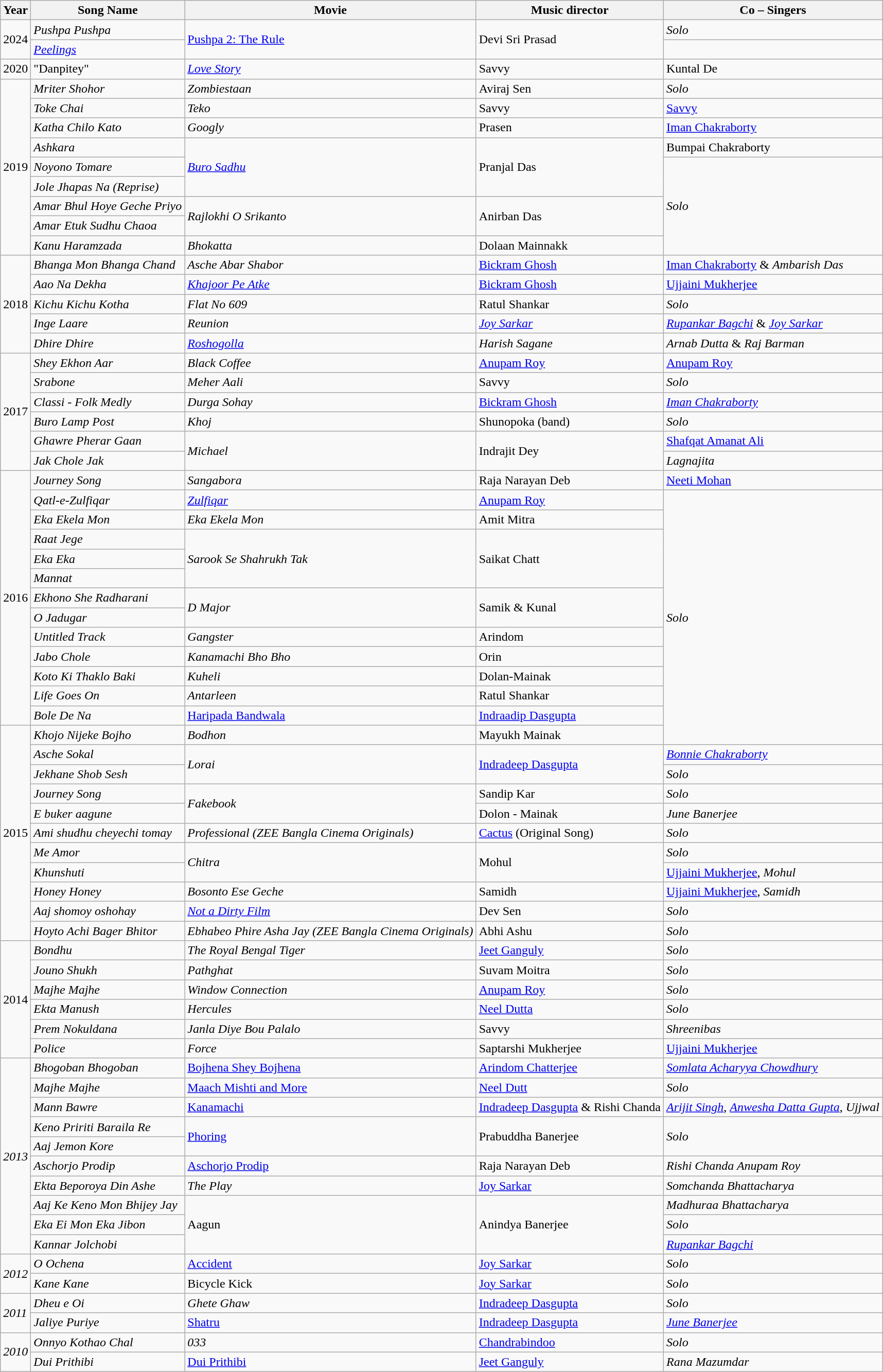<table class="wikitable">
<tr>
<th>Year</th>
<th>Song Name</th>
<th>Movie</th>
<th>Music director</th>
<th>Co – Singers</th>
</tr>
<tr>
<td rowspan="2">2024</td>
<td><em>Pushpa Pushpa</em></td>
<td rowspan="2"><a href='#'>Pushpa 2: The Rule</a></td>
<td rowspan="2">Devi Sri Prasad</td>
<td><em>Solo</em></td>
</tr>
<tr>
<td><em><a href='#'>Peelings</a></em></td>
<td></td>
</tr>
<tr>
<td rowspan="1">2020</td>
<td>"Danpitey"</td>
<td><em><a href='#'>Love Story</a></em></td>
<td>Savvy</td>
<td>Kuntal De</td>
</tr>
<tr>
<td rowspan="9">2019</td>
<td><em>Mriter Shohor</em></td>
<td><em>Zombiestaan</em></td>
<td>Aviraj Sen</td>
<td><em>Solo</em></td>
</tr>
<tr>
<td><em>Toke Chai</em></td>
<td><em>Teko</em></td>
<td>Savvy</td>
<td><a href='#'>Savvy</a></td>
</tr>
<tr>
<td><em>Katha Chilo Kato</em></td>
<td><em>Googly</em></td>
<td>Prasen</td>
<td><a href='#'>Iman Chakraborty</a></td>
</tr>
<tr>
<td><em>Ashkara</em></td>
<td rowspan="3"><em><a href='#'>Buro Sadhu</a></em></td>
<td rowspan="3">Pranjal Das</td>
<td>Bumpai Chakraborty</td>
</tr>
<tr>
<td><em>Noyono Tomare</em></td>
<td rowspan="5"><em>Solo</em></td>
</tr>
<tr>
<td><em>Jole Jhapas Na (Reprise)</em></td>
</tr>
<tr>
<td><em>Amar Bhul Hoye Geche Priyo</em></td>
<td rowspan="2"><em>Rajlokhi O Srikanto</em></td>
<td rowspan="2">Anirban Das</td>
</tr>
<tr>
<td><em>Amar Etuk Sudhu Chaoa</em></td>
</tr>
<tr>
<td><em>Kanu Haramzada</em></td>
<td><em>Bhokatta</em></td>
<td>Dolaan Mainnakk</td>
</tr>
<tr>
<td rowspan="5">2018</td>
<td><em>Bhanga Mon Bhanga Chand</em></td>
<td><em>Asche Abar Shabor</em></td>
<td><a href='#'>Bickram Ghosh</a></td>
<td><a href='#'>Iman Chakraborty</a> & <em>Ambarish Das</em></td>
</tr>
<tr>
<td><em>Aao Na Dekha</em></td>
<td><em><a href='#'>Khajoor Pe Atke</a></em></td>
<td><a href='#'>Bickram Ghosh</a></td>
<td><a href='#'>Ujjaini Mukherjee</a></td>
</tr>
<tr>
<td><em>Kichu Kichu Kotha</em></td>
<td><em>Flat No 609</em></td>
<td>Ratul Shankar</td>
<td><em>Solo</em></td>
</tr>
<tr>
<td><em>Inge Laare</em></td>
<td><em>Reunion</em></td>
<td><em><a href='#'>Joy Sarkar</a></em></td>
<td><em><a href='#'>Rupankar Bagchi</a></em> & <em><a href='#'>Joy Sarkar</a></em></td>
</tr>
<tr>
<td><em>Dhire Dhire</em></td>
<td><em><a href='#'>Roshogolla</a></em></td>
<td><em>Harish Sagane</em></td>
<td><em>Arnab Dutta</em> & <em>Raj Barman</em></td>
</tr>
<tr>
<td rowspan="6">2017</td>
<td><em>Shey Ekhon Aar</em></td>
<td><em>Black Coffee</em></td>
<td><a href='#'>Anupam Roy</a></td>
<td><a href='#'>Anupam Roy</a></td>
</tr>
<tr>
<td><em>Srabone</em></td>
<td><em>Meher Aali</em></td>
<td>Savvy</td>
<td><em>Solo</em></td>
</tr>
<tr>
<td><em>Classi - Folk Medly</em></td>
<td><em>Durga Sohay</em></td>
<td><a href='#'>Bickram Ghosh</a></td>
<td><em><a href='#'>Iman Chakraborty</a></em></td>
</tr>
<tr>
<td><em>Buro Lamp Post</em></td>
<td><em>Khoj</em></td>
<td>Shunopoka (band)</td>
<td><em>Solo</em></td>
</tr>
<tr>
<td><em>Ghawre Pherar Gaan</em></td>
<td rowspan="2"><em>Michael</em></td>
<td rowspan="2">Indrajit Dey</td>
<td><a href='#'>Shafqat Amanat Ali</a></td>
</tr>
<tr>
<td><em>Jak Chole Jak</em></td>
<td><em>Lagnajita</em></td>
</tr>
<tr>
<td rowspan="13">2016</td>
<td><em>Journey Song</em></td>
<td><em>Sangabora</em></td>
<td>Raja Narayan Deb</td>
<td><a href='#'>Neeti Mohan</a></td>
</tr>
<tr>
<td><em>Qatl-e-Zulfiqar</em></td>
<td><em><a href='#'>Zulfiqar</a></em></td>
<td><a href='#'>Anupam Roy</a></td>
<td rowspan="13"><em>Solo</em></td>
</tr>
<tr>
<td><em>Eka Ekela Mon</em></td>
<td><em>Eka Ekela Mon</em></td>
<td>Amit Mitra</td>
</tr>
<tr>
<td><em>Raat Jege</em></td>
<td rowspan="3"><em>Sarook Se Shahrukh Tak</em></td>
<td rowspan="3">Saikat Chatt</td>
</tr>
<tr>
<td><em>Eka Eka</em></td>
</tr>
<tr>
<td><em>Mannat</em></td>
</tr>
<tr>
<td><em>Ekhono She Radharani</em></td>
<td rowspan="2"><em>D Major</em></td>
<td rowspan="2">Samik & Kunal</td>
</tr>
<tr>
<td><em>O Jadugar</em></td>
</tr>
<tr>
<td><em>Untitled Track</em></td>
<td><em>Gangster</em></td>
<td>Arindom</td>
</tr>
<tr>
<td><em>Jabo Chole</em></td>
<td><em>Kanamachi Bho Bho</em></td>
<td>Orin</td>
</tr>
<tr>
<td><em>Koto Ki Thaklo Baki</em></td>
<td><em>Kuheli</em></td>
<td>Dolan-Mainak</td>
</tr>
<tr>
<td><em>Life Goes On</em></td>
<td><em>Antarleen</em></td>
<td>Ratul Shankar</td>
</tr>
<tr>
<td><em>Bole De Na</em></td>
<td><a href='#'>Haripada Bandwala</a></td>
<td><a href='#'>Indraadip Dasgupta</a></td>
</tr>
<tr>
<td rowspan="11">2015</td>
<td><em>Khojo Nijeke Bojho</em></td>
<td><em>Bodhon</em></td>
<td>Mayukh Mainak</td>
</tr>
<tr>
<td><em>Asche Sokal</em></td>
<td rowspan="2"><em>Lorai</em></td>
<td rowspan="2"><a href='#'>Indradeep Dasgupta</a></td>
<td><em><a href='#'>Bonnie Chakraborty</a></em></td>
</tr>
<tr>
<td><em>Jekhane Shob Sesh</em></td>
<td><em>Solo</em></td>
</tr>
<tr>
<td><em>Journey Song</em></td>
<td rowspan="2"><em>Fakebook</em></td>
<td>Sandip Kar</td>
<td><em>Solo</em></td>
</tr>
<tr>
<td><em>E buker aagune</em></td>
<td>Dolon - Mainak</td>
<td><em>June Banerjee</em></td>
</tr>
<tr>
<td><em>Ami shudhu cheyechi tomay</em></td>
<td><em>Professional (ZEE Bangla Cinema Originals)</em></td>
<td><a href='#'>Cactus</a> (Original Song)</td>
<td><em>Solo</em></td>
</tr>
<tr>
<td><em>Me Amor</em></td>
<td rowspan="2"><em>Chitra</em></td>
<td rowspan="2">Mohul</td>
<td><em>Solo</em></td>
</tr>
<tr>
<td><em>Khunshuti</em></td>
<td><a href='#'>Ujjaini Mukherjee</a>, <em>Mohul</em></td>
</tr>
<tr>
<td><em>Honey Honey</em></td>
<td><em>Bosonto Ese Geche</em></td>
<td>Samidh</td>
<td><a href='#'>Ujjaini Mukherjee</a>, <em>Samidh</em></td>
</tr>
<tr>
<td><em>Aaj shomoy oshohay</em></td>
<td><em><a href='#'>Not a Dirty Film</a></em></td>
<td>Dev Sen</td>
<td><em>Solo</em></td>
</tr>
<tr>
<td><em>Hoyto Achi Bager Bhitor</em></td>
<td><em>Ebhabeo Phire Asha Jay (ZEE Bangla Cinema Originals)</em></td>
<td>Abhi Ashu</td>
<td><em>Solo</em></td>
</tr>
<tr>
<td rowspan="6">2014</td>
<td><em>Bondhu</em></td>
<td><em>The Royal Bengal Tiger</em></td>
<td><a href='#'>Jeet Ganguly</a></td>
<td><em>Solo</em></td>
</tr>
<tr>
<td><em>Jouno Shukh</em></td>
<td><em>Pathghat</em></td>
<td>Suvam Moitra</td>
<td><em>Solo</em></td>
</tr>
<tr>
<td><em>Majhe Majhe</em></td>
<td><em>Window Connection</em></td>
<td><a href='#'>Anupam Roy</a></td>
<td><em>Solo</em></td>
</tr>
<tr>
<td><em>Ekta Manush</em></td>
<td><em>Hercules</em></td>
<td><a href='#'>Neel Dutta</a></td>
<td><em>Solo</em></td>
</tr>
<tr>
<td><em>Prem Nokuldana</em></td>
<td><em>Janla Diye Bou Palalo</em></td>
<td>Savvy</td>
<td><em>Shreenibas</em></td>
</tr>
<tr>
<td><em>Police</em></td>
<td><em>Force</em></td>
<td>Saptarshi Mukherjee</td>
<td><a href='#'>Ujjaini Mukherjee</a></td>
</tr>
<tr>
<td rowspan="10"><em>2013</em></td>
<td><em>Bhogoban Bhogoban</em></td>
<td><a href='#'>Bojhena Shey Bojhena</a></td>
<td><a href='#'>Arindom Chatterjee</a></td>
<td><em><a href='#'>Somlata Acharyya Chowdhury</a></em></td>
</tr>
<tr>
<td><em>Majhe Majhe</em></td>
<td><a href='#'>Maach Mishti and More</a></td>
<td><a href='#'>Neel Dutt</a></td>
<td><em>Solo</em></td>
</tr>
<tr>
<td><em>Mann Bawre</em></td>
<td><a href='#'>Kanamachi</a></td>
<td><a href='#'>Indradeep Dasgupta</a> & Rishi Chanda</td>
<td><em><a href='#'>Arijit Singh</a></em>, <em><a href='#'>Anwesha Datta Gupta</a></em>, <em>Ujjwal</em></td>
</tr>
<tr>
<td><em>Keno Pririti Baraila Re</em></td>
<td rowspan="2"><a href='#'>Phoring</a></td>
<td rowspan="2">Prabuddha Banerjee</td>
<td rowspan="2"><em>Solo</em></td>
</tr>
<tr>
<td><em>Aaj Jemon Kore</em></td>
</tr>
<tr>
<td><em>Aschorjo Prodip</em></td>
<td><a href='#'>Aschorjo Prodip</a></td>
<td>Raja Narayan Deb</td>
<td><em>Rishi Chanda  Anupam Roy</em></td>
</tr>
<tr>
<td><em>Ekta Beporoya Din Ashe</em></td>
<td><em>The Play</em></td>
<td><a href='#'>Joy Sarkar</a></td>
<td><em>Somchanda Bhattacharya</em></td>
</tr>
<tr>
<td><em>Aaj Ke Keno Mon Bhijey Jay</em></td>
<td rowspan="3">Aagun</td>
<td rowspan="3">Anindya Banerjee</td>
<td><em>Madhuraa Bhattacharya</em></td>
</tr>
<tr>
<td><em>Eka Ei Mon Eka Jibon</em></td>
<td><em>Solo</em></td>
</tr>
<tr>
<td><em>Kannar Jolchobi</em></td>
<td><em><a href='#'>Rupankar Bagchi</a></em></td>
</tr>
<tr>
<td rowspan="2"><em>2012</em></td>
<td><em>O Ochena</em></td>
<td><a href='#'>Accident</a></td>
<td><a href='#'>Joy Sarkar</a></td>
<td><em>Solo</em></td>
</tr>
<tr>
<td><em>Kane Kane</em></td>
<td>Bicycle Kick</td>
<td><a href='#'>Joy Sarkar</a></td>
<td><em>Solo</em></td>
</tr>
<tr>
<td rowspan = "2"><em>2011</em></td>
<td><em>Dheu e Oi</em></td>
<td><em>Ghete Ghaw</em></td>
<td><a href='#'>Indradeep Dasgupta</a></td>
<td><em>Solo</em></td>
</tr>
<tr>
<td><em>Jaliye Puriye</em></td>
<td><a href='#'>Shatru</a></td>
<td><a href='#'>Indradeep Dasgupta</a></td>
<td><em><a href='#'>June Banerjee</a></em></td>
</tr>
<tr>
<td rowspan = "2"><em>2010</em></td>
<td><em>Onnyo Kothao Chal</em></td>
<td><em>033</em></td>
<td><a href='#'>Chandrabindoo</a></td>
<td><em>Solo</em></td>
</tr>
<tr>
<td><em>Dui Prithibi</em></td>
<td><a href='#'>Dui Prithibi</a></td>
<td><a href='#'>Jeet Ganguly</a></td>
<td><em>Rana Mazumdar</em></td>
</tr>
</table>
